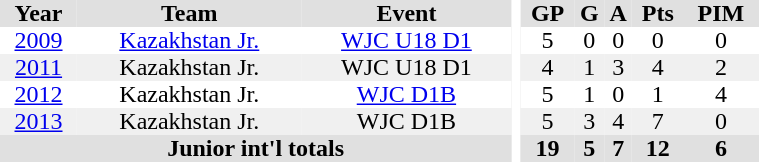<table BORDER="0" CELLPADDING="0" CELLSPACING="0" width="40%">
<tr ALIGN="center" bgcolor="#e0e0e0">
<th>Year</th>
<th>Team</th>
<th>Event</th>
<th ALIGN="center" rowspan="99" bgcolor="#ffffff"> </th>
<th>GP</th>
<th>G</th>
<th>A</th>
<th>Pts</th>
<th>PIM</th>
</tr>
<tr ALIGN="center">
<td><a href='#'>2009</a></td>
<td><a href='#'>Kazakhstan Jr.</a></td>
<td><a href='#'>WJC U18 D1</a></td>
<td>5</td>
<td>0</td>
<td>0</td>
<td>0</td>
<td>0</td>
</tr>
<tr ALIGN="center" bgcolor="#f0f0f0">
<td><a href='#'>2011</a></td>
<td>Kazakhstan Jr.</td>
<td>WJC U18 D1</td>
<td>4</td>
<td>1</td>
<td>3</td>
<td>4</td>
<td>2</td>
</tr>
<tr ALIGN="center">
<td><a href='#'>2012</a></td>
<td>Kazakhstan Jr.</td>
<td><a href='#'>WJC D1B</a></td>
<td>5</td>
<td>1</td>
<td>0</td>
<td>1</td>
<td>4</td>
</tr>
<tr ALIGN="center" bgcolor="#f0f0f0">
<td><a href='#'>2013</a></td>
<td>Kazakhstan Jr.</td>
<td>WJC D1B</td>
<td>5</td>
<td>3</td>
<td>4</td>
<td>7</td>
<td>0</td>
</tr>
<tr style="text-align:center; background:#e0e0e0;">
<th colspan=3>Junior int'l totals</th>
<th>19</th>
<th>5</th>
<th>7</th>
<th>12</th>
<th>6</th>
</tr>
</table>
